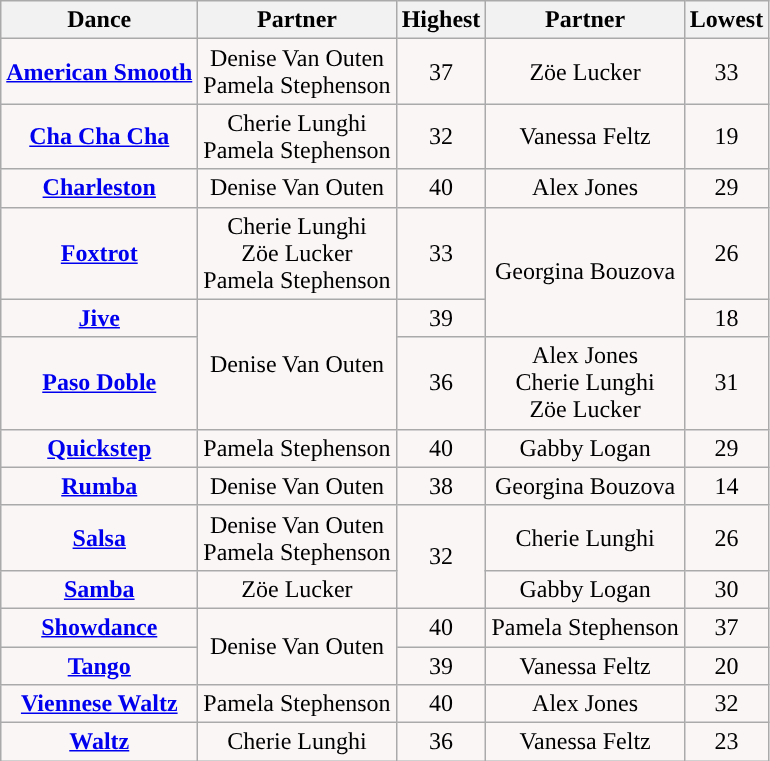<table class="wikitable sortable collapsed">
<tr style="text-align:Center; background:#cc;">
<th>Dance</th>
<th>Partner</th>
<th>Highest</th>
<th>Partner</th>
<th>Lowest</th>
</tr>
<tr style="text-align: center; background:#faf6f6;#">
<td><strong><a href='#'>American Smooth</a></strong></td>
<td>Denise Van Outen<br>Pamela Stephenson</td>
<td>37</td>
<td>Zöe Lucker</td>
<td>33</td>
</tr>
<tr style="text-align: center; background:#faf6f6;">
<td><strong><a href='#'>Cha Cha Cha</a></strong></td>
<td>Cherie Lunghi<br>Pamela Stephenson</td>
<td>32</td>
<td>Vanessa Feltz</td>
<td>19</td>
</tr>
<tr style="text-align: center; background:#faf6f6;">
<td><strong><a href='#'>Charleston</a></strong></td>
<td>Denise Van Outen</td>
<td>40</td>
<td>Alex Jones</td>
<td>29</td>
</tr>
<tr style="text-align: center; background:#faf6f6;">
<td><strong><a href='#'>Foxtrot</a></strong></td>
<td>Cherie Lunghi<br>Zöe Lucker<br>Pamela Stephenson</td>
<td>33</td>
<td rowspan="2">Georgina Bouzova</td>
<td>26</td>
</tr>
<tr style="text-align: center; background:#faf6f6;">
<td><strong><a href='#'>Jive</a></strong></td>
<td rowspan="2">Denise Van Outen</td>
<td>39</td>
<td>18</td>
</tr>
<tr style="text-align: center; background:#faf6f6;">
<td><strong><a href='#'>Paso Doble</a></strong></td>
<td>36</td>
<td>Alex Jones<br>Cherie Lunghi<br>Zöe Lucker</td>
<td>31</td>
</tr>
<tr style="text-align: center; background:#faf6f6;">
<td><strong><a href='#'>Quickstep</a></strong></td>
<td>Pamela Stephenson</td>
<td>40</td>
<td>Gabby Logan</td>
<td>29</td>
</tr>
<tr style="text-align: center; background:#faf6f6;">
<td><strong><a href='#'>Rumba</a></strong></td>
<td>Denise Van Outen</td>
<td>38</td>
<td>Georgina Bouzova</td>
<td>14</td>
</tr>
<tr style="text-align: center; background:#faf6f6;">
<td><strong><a href='#'>Salsa</a></strong></td>
<td>Denise Van Outen<br>Pamela Stephenson</td>
<td rowspan="2">32</td>
<td>Cherie Lunghi</td>
<td>26</td>
</tr>
<tr style="text-align: center; background:#faf6f6;">
<td><strong><a href='#'>Samba</a></strong></td>
<td>Zöe Lucker</td>
<td>Gabby Logan</td>
<td>30</td>
</tr>
<tr style="text-align: center; background:#faf6f6;">
<td><strong><a href='#'>Showdance</a></strong></td>
<td rowspan="2">Denise Van Outen</td>
<td>40</td>
<td>Pamela Stephenson</td>
<td>37</td>
</tr>
<tr style="text-align: center; background:#faf6f6;">
<td><strong><a href='#'>Tango</a></strong></td>
<td>39</td>
<td>Vanessa Feltz</td>
<td>20</td>
</tr>
<tr style="text-align: center; background:#faf6f6;">
<td><strong><a href='#'>Viennese Waltz</a></strong></td>
<td>Pamela Stephenson</td>
<td>40</td>
<td>Alex Jones</td>
<td>32</td>
</tr>
<tr style="text-align: center; background:#faf6f6;">
<td><strong><a href='#'>Waltz</a></strong></td>
<td>Cherie Lunghi</td>
<td>36</td>
<td>Vanessa Feltz</td>
<td>23</td>
</tr>
</table>
